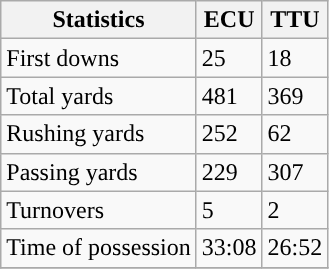<table class="wikitable" style="float: left;">
<tr>
<th>Statistics</th>
<th>ECU</th>
<th>TTU</th>
</tr>
<tr>
<td>First downs</td>
<td>25</td>
<td>18</td>
</tr>
<tr>
<td>Total yards</td>
<td>481</td>
<td>369</td>
</tr>
<tr>
<td>Rushing yards</td>
<td>252</td>
<td>62</td>
</tr>
<tr>
<td>Passing yards</td>
<td>229</td>
<td>307</td>
</tr>
<tr>
<td>Turnovers</td>
<td>5</td>
<td>2</td>
</tr>
<tr>
<td>Time of possession</td>
<td>33:08</td>
<td>26:52</td>
</tr>
<tr>
</tr>
</table>
